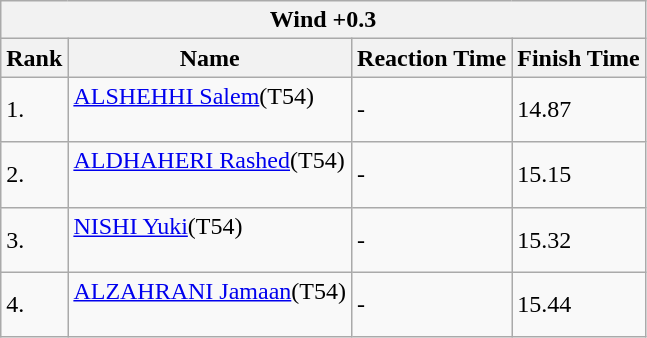<table class="wikitable">
<tr>
<th colspan="4">Wind +0.3</th>
</tr>
<tr>
<th>Rank</th>
<th>Name</th>
<th>Reaction Time</th>
<th>Finish Time</th>
</tr>
<tr>
<td>1.</td>
<td><a href='#'>ALSHEHHI Salem</a>(T54)<br><br></td>
<td>-</td>
<td>14.87</td>
</tr>
<tr>
<td>2.</td>
<td><a href='#'>ALDHAHERI Rashed</a>(T54)<br><br></td>
<td>-</td>
<td>15.15</td>
</tr>
<tr>
<td>3.</td>
<td><a href='#'>NISHI Yuki</a>(T54)<br><br></td>
<td>-</td>
<td>15.32</td>
</tr>
<tr>
<td>4.</td>
<td><a href='#'>ALZAHRANI Jamaan</a>(T54)<br><br></td>
<td>-</td>
<td>15.44</td>
</tr>
</table>
